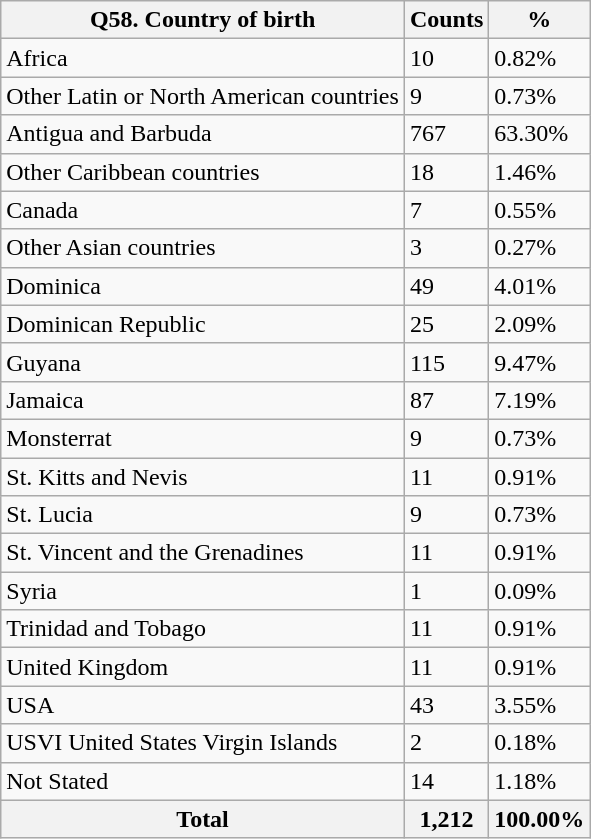<table class="wikitable sortable">
<tr>
<th>Q58. Country of birth</th>
<th>Counts</th>
<th>%</th>
</tr>
<tr>
<td>Africa</td>
<td>10</td>
<td>0.82%</td>
</tr>
<tr>
<td>Other Latin or North American countries</td>
<td>9</td>
<td>0.73%</td>
</tr>
<tr>
<td>Antigua and Barbuda</td>
<td>767</td>
<td>63.30%</td>
</tr>
<tr>
<td>Other Caribbean countries</td>
<td>18</td>
<td>1.46%</td>
</tr>
<tr>
<td>Canada</td>
<td>7</td>
<td>0.55%</td>
</tr>
<tr>
<td>Other Asian countries</td>
<td>3</td>
<td>0.27%</td>
</tr>
<tr>
<td>Dominica</td>
<td>49</td>
<td>4.01%</td>
</tr>
<tr>
<td>Dominican Republic</td>
<td>25</td>
<td>2.09%</td>
</tr>
<tr>
<td>Guyana</td>
<td>115</td>
<td>9.47%</td>
</tr>
<tr>
<td>Jamaica</td>
<td>87</td>
<td>7.19%</td>
</tr>
<tr>
<td>Monsterrat</td>
<td>9</td>
<td>0.73%</td>
</tr>
<tr>
<td>St. Kitts and Nevis</td>
<td>11</td>
<td>0.91%</td>
</tr>
<tr>
<td>St. Lucia</td>
<td>9</td>
<td>0.73%</td>
</tr>
<tr>
<td>St. Vincent and the Grenadines</td>
<td>11</td>
<td>0.91%</td>
</tr>
<tr>
<td>Syria</td>
<td>1</td>
<td>0.09%</td>
</tr>
<tr>
<td>Trinidad and Tobago</td>
<td>11</td>
<td>0.91%</td>
</tr>
<tr>
<td>United Kingdom</td>
<td>11</td>
<td>0.91%</td>
</tr>
<tr>
<td>USA</td>
<td>43</td>
<td>3.55%</td>
</tr>
<tr>
<td>USVI United States Virgin Islands</td>
<td>2</td>
<td>0.18%</td>
</tr>
<tr>
<td>Not Stated</td>
<td>14</td>
<td>1.18%</td>
</tr>
<tr>
<th>Total</th>
<th>1,212</th>
<th>100.00%</th>
</tr>
</table>
